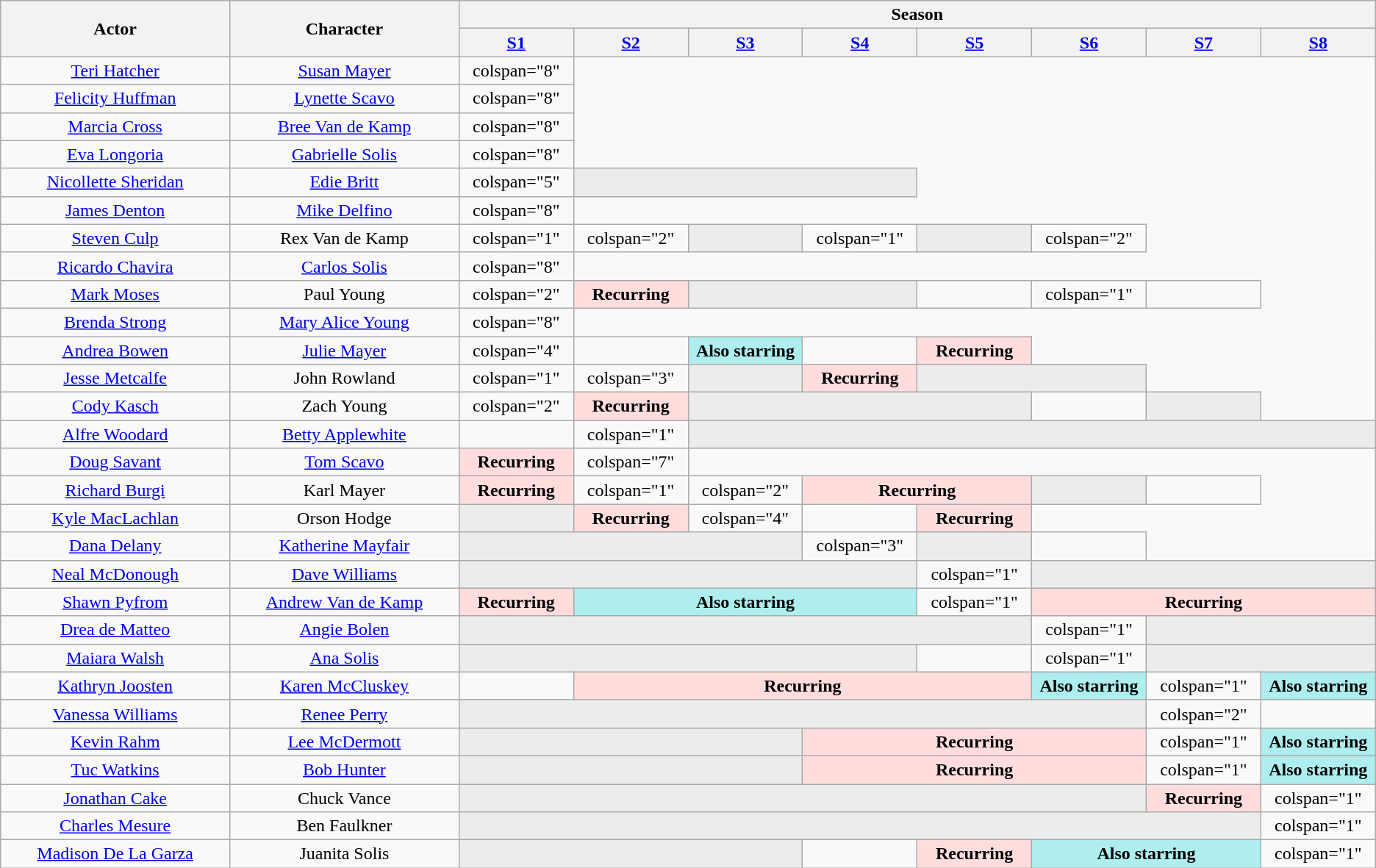<table class="wikitable plainrowheaders" style="text-align:center">
<tr>
<th rowspan="2" style="width:14%;" scope="col">Actor</th>
<th rowspan="2" style="width:14%;" scope="col">Character</th>
<th colspan="8">Season</th>
</tr>
<tr>
<th style="width:7%;" scope="col"><a href='#'>S1</a></th>
<th style="width:7%;" scope="col"><a href='#'>S2</a></th>
<th style="width:7%;" scope="col"><a href='#'>S3</a></th>
<th style="width:7%;" scope="col"><a href='#'>S4</a></th>
<th style="width:7%;" scope="col"><a href='#'>S5</a></th>
<th style="width:7%;" scope="col"><a href='#'>S6</a></th>
<th style="width:7%;" scope="col"><a href='#'>S7</a></th>
<th style="width:7%;" scope="col"><a href='#'>S8</a></th>
</tr>
<tr>
<td><a href='#'>Teri Hatcher</a></td>
<td><a href='#'>Susan Mayer</a></td>
<td>colspan="8" </td>
</tr>
<tr>
<td><a href='#'>Felicity Huffman</a></td>
<td><a href='#'>Lynette Scavo</a></td>
<td>colspan="8" </td>
</tr>
<tr>
<td><a href='#'>Marcia Cross</a></td>
<td><a href='#'>Bree Van de Kamp</a></td>
<td>colspan="8" </td>
</tr>
<tr>
<td><a href='#'>Eva Longoria</a></td>
<td><a href='#'>Gabrielle  Solis</a></td>
<td>colspan="8" </td>
</tr>
<tr>
<td><a href='#'>Nicollette Sheridan</a></td>
<td><a href='#'>Edie Britt</a></td>
<td>colspan="5" </td>
<td colspan="3" style="background:#ececec; text-align:center;"></td>
</tr>
<tr>
<td><a href='#'>James Denton</a></td>
<td><a href='#'>Mike Delfino</a></td>
<td>colspan="8" </td>
</tr>
<tr>
<td><a href='#'>Steven Culp</a></td>
<td>Rex Van de Kamp</td>
<td>colspan="1" </td>
<td>colspan="2" </td>
<td colspan="1" style="background:#ececec; text-align:center;"></td>
<td>colspan="1" </td>
<td colspan="1" style="background:#ececec; text-align:center;"></td>
<td>colspan="2" </td>
</tr>
<tr>
<td><a href='#'>Ricardo Chavira</a></td>
<td><a href='#'>Carlos Solis</a></td>
<td>colspan="8" </td>
</tr>
<tr>
<td><a href='#'>Mark Moses</a></td>
<td>Paul Young</td>
<td>colspan="2" </td>
<td colspan="1" style="background:#fdd; text-align:center;"><strong>Recurring</strong></td>
<td colspan="2" style="background:#ececec; text-align:center;"></td>
<td></td>
<td>colspan="1" </td>
<td></td>
</tr>
<tr>
<td><a href='#'>Brenda Strong</a></td>
<td><a href='#'>Mary Alice Young</a></td>
<td>colspan="8" </td>
</tr>
<tr>
<td><a href='#'>Andrea Bowen</a> </td>
<td><a href='#'>Julie Mayer</a></td>
<td>colspan="4" </td>
<td></td>
<td colspan="1" style="background:#afeeee; text-align:center;"><strong>Also starring</strong></td>
<td></td>
<td colspan="1" style="background:#fdd; text-align:center;"><strong>Recurring</strong></td>
</tr>
<tr>
<td><a href='#'>Jesse Metcalfe</a></td>
<td>John Rowland</td>
<td>colspan="1" </td>
<td>colspan="3" </td>
<td colspan="1" style="background:#ececec; text-align:center;"></td>
<td colspan="1" style="background:#fdd; text-align:center;"><strong>Recurring</strong></td>
<td colspan="2" style="background:#ececec; text-align:center;"></td>
</tr>
<tr>
<td><a href='#'>Cody Kasch</a></td>
<td>Zach Young</td>
<td>colspan="2" </td>
<td colspan="1" style="background:#fdd; text-align:center;"><strong>Recurring</strong></td>
<td colspan="3" style="background:#ececec; text-align:center;"></td>
<td></td>
<td colspan="1" style="background:#ececec; text-align:center;"></td>
</tr>
<tr>
<td><a href='#'>Alfre Woodard</a></td>
<td><a href='#'>Betty Applewhite</a></td>
<td></td>
<td>colspan="1" </td>
<td colspan="6" style="background:#ececec; text-align:center;"></td>
</tr>
<tr>
<td><a href='#'>Doug Savant</a></td>
<td><a href='#'>Tom Scavo</a></td>
<td colspan="1" style="background:#fdd; text-align:center;"><strong>Recurring</strong></td>
<td>colspan="7" </td>
</tr>
<tr>
<td><a href='#'>Richard Burgi</a></td>
<td>Karl Mayer</td>
<td colspan="1" style="background:#fdd; text-align:center;"><strong>Recurring</strong></td>
<td>colspan="1" </td>
<td>colspan="2" </td>
<td colspan="2" style="background:#fdd; text-align:center;"><strong>Recurring</strong></td>
<td colspan="1" style="background:#ececec; text-align:center;"></td>
<td></td>
</tr>
<tr>
<td><a href='#'>Kyle MacLachlan</a></td>
<td>Orson Hodge</td>
<td colspan="1" style="background:#ececec; text-align:center;"></td>
<td colspan="1" style="background:#fdd; text-align:center;"><strong>Recurring</strong></td>
<td>colspan="4" </td>
<td></td>
<td colspan="1" style="background:#fdd; text-align:center;"><strong>Recurring</strong></td>
</tr>
<tr>
<td><a href='#'>Dana Delany</a></td>
<td><a href='#'>Katherine Mayfair</a></td>
<td colspan="3" style="background:#ececec; text-align:center;"></td>
<td>colspan="3" </td>
<td colspan="1" style="background:#ececec; text-align:center;"></td>
<td></td>
</tr>
<tr>
<td><a href='#'>Neal McDonough</a></td>
<td><a href='#'>Dave Williams</a></td>
<td colspan="4" style="background:#ececec; text-align:center;"></td>
<td>colspan="1" </td>
<td colspan="3" style="background:#ececec; text-align:center;"></td>
</tr>
<tr>
<td><a href='#'>Shawn Pyfrom</a></td>
<td><a href='#'>Andrew Van de Kamp</a></td>
<td colspan="1" style="background:#fdd; text-align:center;"><strong>Recurring</strong></td>
<td colspan="3" style="background:#afeeee; text-align:center;"><strong>Also starring</strong></td>
<td>colspan="1" </td>
<td colspan="3" style="background:#fdd; text-align:center;"><strong>Recurring</strong></td>
</tr>
<tr>
<td><a href='#'>Drea de Matteo</a></td>
<td><a href='#'>Angie Bolen</a></td>
<td colspan="5" style="background:#ececec; text-align:center;"></td>
<td>colspan="1" </td>
<td colspan="2" style="background:#ececec; text-align:center;"></td>
</tr>
<tr>
<td><a href='#'>Maiara Walsh</a></td>
<td><a href='#'>Ana Solis</a></td>
<td colspan="4" style="background:#ececec; text-align:center;"></td>
<td></td>
<td>colspan="1" </td>
<td colspan="2" style="background:#ececec; text-align:center;"></td>
</tr>
<tr>
<td><a href='#'>Kathryn Joosten</a>   </td>
<td><a href='#'>Karen McCluskey</a></td>
<td></td>
<td colspan="4" style="background:#fdd; text-align:center;"><strong>Recurring</strong></td>
<td colspan="1" style="background:#afeeee; text-align:center;"><strong>Also starring</strong></td>
<td>colspan="1" </td>
<td colspan="1" style="background:#afeeee; text-align:center;"><strong>Also starring</strong></td>
</tr>
<tr>
<td><a href='#'>Vanessa Williams</a></td>
<td><a href='#'>Renee Perry</a></td>
<td colspan="6" style="background:#ececec; text-align:center;"></td>
<td>colspan="2" </td>
</tr>
<tr>
<td><a href='#'>Kevin Rahm</a> </td>
<td><a href='#'>Lee McDermott</a></td>
<td colspan="3" style="background:#ececec; text-align:center;"></td>
<td colspan="3" style="background:#fdd; text-align:center;"><strong>Recurring</strong></td>
<td>colspan="1" </td>
<td colspan="1" style="background:#afeeee; text-align:center;"><strong>Also starring</strong></td>
</tr>
<tr>
<td><a href='#'>Tuc Watkins</a> </td>
<td><a href='#'>Bob Hunter</a></td>
<td colspan="3" style="background:#ececec; text-align:center;"></td>
<td colspan="3" style="background:#fdd; text-align:center;"><strong>Recurring</strong></td>
<td>colspan="1" </td>
<td colspan="1" style="background:#afeeee; text-align:center;"><strong>Also starring</strong></td>
</tr>
<tr>
<td><a href='#'>Jonathan Cake</a></td>
<td>Chuck Vance</td>
<td colspan="6" style="background:#ececec; text-align:center;"></td>
<td colspan="1" style="background:#fdd; text-align:center;"><strong>Recurring</strong></td>
<td>colspan="1" </td>
</tr>
<tr>
<td><a href='#'>Charles Mesure</a></td>
<td>Ben Faulkner</td>
<td colspan="7" style="background:#ececec; text-align:center;"></td>
<td>colspan="1" </td>
</tr>
<tr>
<td><a href='#'>Madison De La Garza</a> </td>
<td>Juanita Solis</td>
<td colspan="3" style="background:#ececec; text-align:center;"></td>
<td></td>
<td colspan="1" style="background:#fdd; text-align:center;"><strong>Recurring</strong></td>
<td colspan="2" style="background:#afeeee; text-align:center;"><strong>Also starring</strong></td>
<td>colspan="1" </td>
</tr>
</table>
